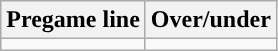<table class="wikitable">
<tr align="center">
<th>Pregame line</th>
<th>Over/under</th>
</tr>
<tr align="center">
<td></td>
<td></td>
</tr>
</table>
